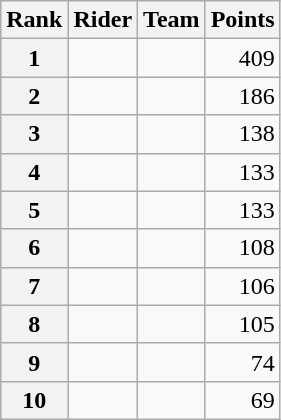<table class="wikitable" style="margin-bottom:0;">
<tr>
<th scope="col">Rank</th>
<th scope="col">Rider</th>
<th scope="col">Team</th>
<th scope="col">Points</th>
</tr>
<tr>
<th scope="row">1</th>
<td> </td>
<td></td>
<td style="text-align:right;">409</td>
</tr>
<tr>
<th scope="row">2</th>
<td></td>
<td></td>
<td style="text-align:right;">186</td>
</tr>
<tr>
<th scope="row">3</th>
<td></td>
<td></td>
<td style="text-align:right;">138</td>
</tr>
<tr>
<th scope="row">4</th>
<td> </td>
<td></td>
<td style="text-align:right;">133</td>
</tr>
<tr>
<th scope="row">5</th>
<td> </td>
<td></td>
<td style="text-align:right;">133</td>
</tr>
<tr>
<th scope="row">6</th>
<td></td>
<td></td>
<td style="text-align:right;">108</td>
</tr>
<tr>
<th scope="row">7</th>
<td> </td>
<td></td>
<td style="text-align:right;">106</td>
</tr>
<tr>
<th scope="row">8</th>
<td></td>
<td></td>
<td style="text-align:right;">105</td>
</tr>
<tr>
<th scope="row">9</th>
<td></td>
<td></td>
<td style="text-align:right;">74</td>
</tr>
<tr>
<th scope="row">10</th>
<td></td>
<td></td>
<td style="text-align:right;">69</td>
</tr>
</table>
